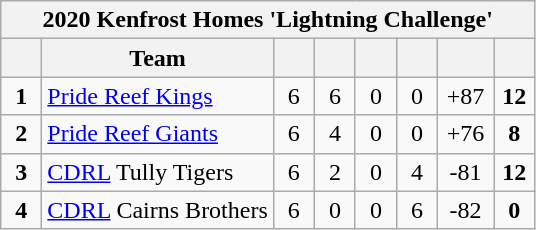<table class="wikitable" style="text-align:center;">
<tr>
<th colspan="11">2020 Kenfrost Homes 'Lightning Challenge'</th>
</tr>
<tr>
<th width="20"></th>
<th>Team</th>
<th width="20"></th>
<th width="20"></th>
<th width="20"></th>
<th width="20"></th>
<th width="30"></th>
<th width="20"></th>
</tr>
<tr>
<td><strong>1</strong></td>
<td style="text-align:left;"> <a href='#'>Pride Reef Kings</a></td>
<td>6</td>
<td>6</td>
<td>0</td>
<td>0</td>
<td>+87</td>
<td><strong>12</strong></td>
</tr>
<tr>
<td><strong>2</strong></td>
<td style="text-align:left;"> <a href='#'>Pride Reef Giants</a></td>
<td>6</td>
<td>4</td>
<td>0</td>
<td>0</td>
<td>+76</td>
<td><strong>8</strong></td>
</tr>
<tr>
<td><strong>3</strong></td>
<td style="text-align:left;"> <a href='#'>CDRL</a> Tully Tigers</td>
<td>6</td>
<td>2</td>
<td>0</td>
<td>4</td>
<td>-81</td>
<td><strong>12</strong></td>
</tr>
<tr>
<td><strong>4</strong></td>
<td style="text-align:left;"> <a href='#'>CDRL</a> Cairns Brothers</td>
<td>6</td>
<td>0</td>
<td>0</td>
<td>6</td>
<td>-82</td>
<td><strong>0</strong></td>
</tr>
</table>
